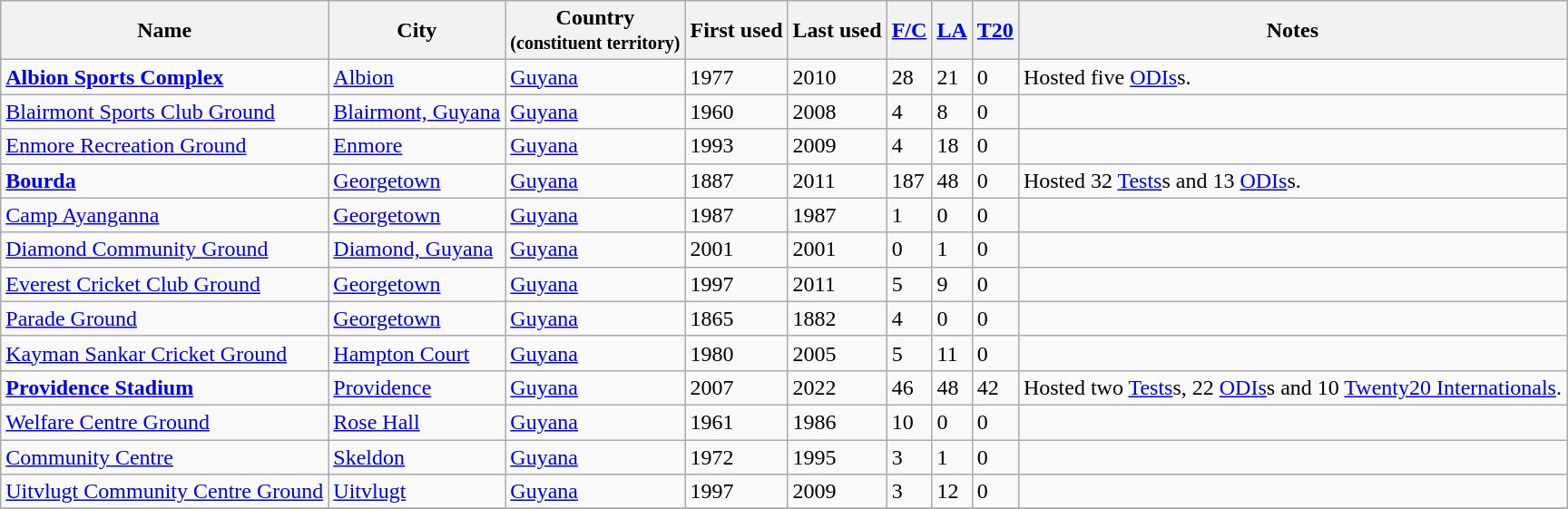<table class ="wikitable sortable">
<tr>
<th>Name</th>
<th>City</th>
<th>Country<br><small>(constituent territory)</small></th>
<th>First used</th>
<th>Last used</th>
<th><a href='#'>F/C</a></th>
<th><a href='#'>LA</a></th>
<th><a href='#'>T20</a></th>
<th>Notes</th>
</tr>
<tr>
<td><strong><a href='#'>Albion Sports Complex</a></strong></td>
<td><a href='#'>Albion</a></td>
<td><a href='#'>Guyana</a></td>
<td>1977</td>
<td>2010</td>
<td>28</td>
<td>21</td>
<td>0</td>
<td>Hosted five <a href='#'>ODIs</a>s.</td>
</tr>
<tr>
<td><a href='#'>Blairmont Sports Club Ground</a></td>
<td><a href='#'>Blairmont, Guyana</a></td>
<td><a href='#'>Guyana</a></td>
<td>1960</td>
<td>2008</td>
<td>4</td>
<td>8</td>
<td>0</td>
<td></td>
</tr>
<tr>
<td><a href='#'>Enmore Recreation Ground</a></td>
<td><a href='#'>Enmore</a></td>
<td><a href='#'>Guyana</a></td>
<td>1993</td>
<td>2009</td>
<td>4</td>
<td>18</td>
<td>0</td>
<td></td>
</tr>
<tr>
<td><strong><a href='#'>Bourda</a></strong></td>
<td><a href='#'>Georgetown</a></td>
<td><a href='#'>Guyana</a></td>
<td>1887</td>
<td>2011</td>
<td>187</td>
<td>48</td>
<td>0</td>
<td>Hosted 32 <a href='#'>Tests</a>s and 13 <a href='#'>ODIs</a>s.</td>
</tr>
<tr>
<td><a href='#'>Camp Ayanganna</a></td>
<td><a href='#'>Georgetown</a></td>
<td><a href='#'>Guyana</a></td>
<td>1987</td>
<td>1987</td>
<td>1</td>
<td>0</td>
<td>0</td>
<td></td>
</tr>
<tr>
<td><a href='#'>Diamond Community Ground</a></td>
<td><a href='#'>Diamond, Guyana</a></td>
<td><a href='#'>Guyana</a></td>
<td>2001</td>
<td>2001</td>
<td>0</td>
<td>1</td>
<td>0</td>
<td></td>
</tr>
<tr>
<td><a href='#'>Everest Cricket Club Ground</a></td>
<td><a href='#'>Georgetown</a></td>
<td><a href='#'>Guyana</a></td>
<td>1997</td>
<td>2011</td>
<td>5</td>
<td>9</td>
<td>0</td>
<td></td>
</tr>
<tr>
<td><a href='#'>Parade Ground</a></td>
<td><a href='#'>Georgetown</a></td>
<td><a href='#'>Guyana</a></td>
<td>1865</td>
<td>1882</td>
<td>4</td>
<td>0</td>
<td>0</td>
<td></td>
</tr>
<tr>
<td><a href='#'>Kayman Sankar Cricket Ground</a></td>
<td><a href='#'>Hampton Court</a></td>
<td><a href='#'>Guyana</a></td>
<td>1980</td>
<td>2005</td>
<td>5</td>
<td>11</td>
<td>0</td>
<td></td>
</tr>
<tr>
<td><strong><a href='#'>Providence Stadium</a></strong></td>
<td><a href='#'>Providence</a></td>
<td><a href='#'>Guyana</a></td>
<td>2007</td>
<td>2022</td>
<td>46</td>
<td>48</td>
<td>42</td>
<td>Hosted two <a href='#'>Tests</a>s, 22 <a href='#'>ODIs</a>s and 10 <a href='#'>Twenty20 Internationals</a>.</td>
</tr>
<tr>
<td><a href='#'>Welfare Centre Ground</a></td>
<td><a href='#'>Rose Hall</a></td>
<td><a href='#'>Guyana</a></td>
<td>1961</td>
<td>1986</td>
<td>10</td>
<td>0</td>
<td>0</td>
<td></td>
</tr>
<tr>
<td><a href='#'>Community Centre</a></td>
<td><a href='#'>Skeldon</a></td>
<td><a href='#'>Guyana</a></td>
<td>1972</td>
<td>1995</td>
<td>3</td>
<td>1</td>
<td>0</td>
<td></td>
</tr>
<tr>
<td><a href='#'>Uitvlugt Community Centre Ground</a></td>
<td><a href='#'>Uitvlugt</a></td>
<td><a href='#'>Guyana</a></td>
<td>1997</td>
<td>2009</td>
<td>3</td>
<td>12</td>
<td>0</td>
<td></td>
</tr>
<tr>
</tr>
</table>
